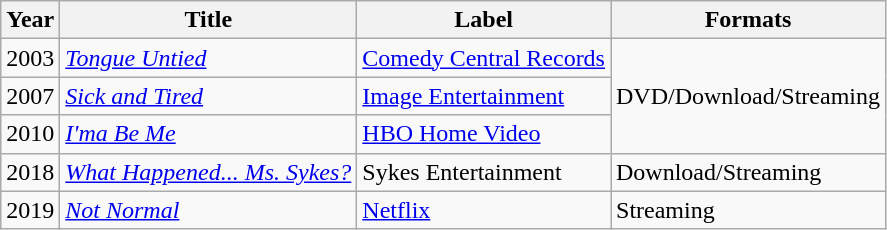<table class="wikitable sortable">
<tr style="text-align:center;">
<th scope="col">Year</th>
<th scope="col">Title</th>
<th scope="col">Label</th>
<th scope="col">Formats</th>
</tr>
<tr>
<td>2003</td>
<td><em><a href='#'>Tongue Untied</a></em></td>
<td><a href='#'>Comedy Central Records</a></td>
<td rowspan="3">DVD/Download/Streaming</td>
</tr>
<tr>
<td>2007</td>
<td><em><a href='#'>Sick and Tired</a></em></td>
<td><a href='#'>Image Entertainment</a></td>
</tr>
<tr>
<td>2010</td>
<td><em><a href='#'>I'ma Be Me</a></em></td>
<td><a href='#'>HBO Home Video</a></td>
</tr>
<tr>
<td>2018</td>
<td><em><a href='#'>What Happened... Ms. Sykes?</a></em></td>
<td>Sykes Entertainment</td>
<td>Download/Streaming</td>
</tr>
<tr>
<td>2019</td>
<td><em><a href='#'>Not Normal</a></em></td>
<td><a href='#'>Netflix</a></td>
<td>Streaming</td>
</tr>
</table>
